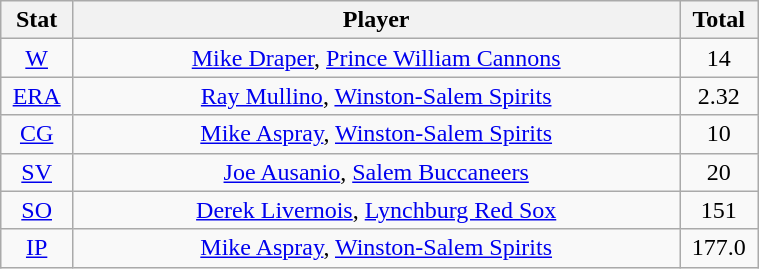<table class="wikitable" width="40%" style="text-align:center;">
<tr>
<th width="5%">Stat</th>
<th width="60%">Player</th>
<th width="5%">Total</th>
</tr>
<tr>
<td><a href='#'>W</a></td>
<td><a href='#'>Mike Draper</a>, <a href='#'>Prince William Cannons</a></td>
<td>14</td>
</tr>
<tr>
<td><a href='#'>ERA</a></td>
<td><a href='#'>Ray Mullino</a>, <a href='#'>Winston-Salem Spirits</a></td>
<td>2.32</td>
</tr>
<tr>
<td><a href='#'>CG</a></td>
<td><a href='#'>Mike Aspray</a>, <a href='#'>Winston-Salem Spirits</a></td>
<td>10</td>
</tr>
<tr>
<td><a href='#'>SV</a></td>
<td><a href='#'>Joe Ausanio</a>, <a href='#'>Salem Buccaneers</a></td>
<td>20</td>
</tr>
<tr>
<td><a href='#'>SO</a></td>
<td><a href='#'>Derek Livernois</a>, <a href='#'>Lynchburg Red Sox</a></td>
<td>151</td>
</tr>
<tr>
<td><a href='#'>IP</a></td>
<td><a href='#'>Mike Aspray</a>, <a href='#'>Winston-Salem Spirits</a></td>
<td>177.0</td>
</tr>
</table>
